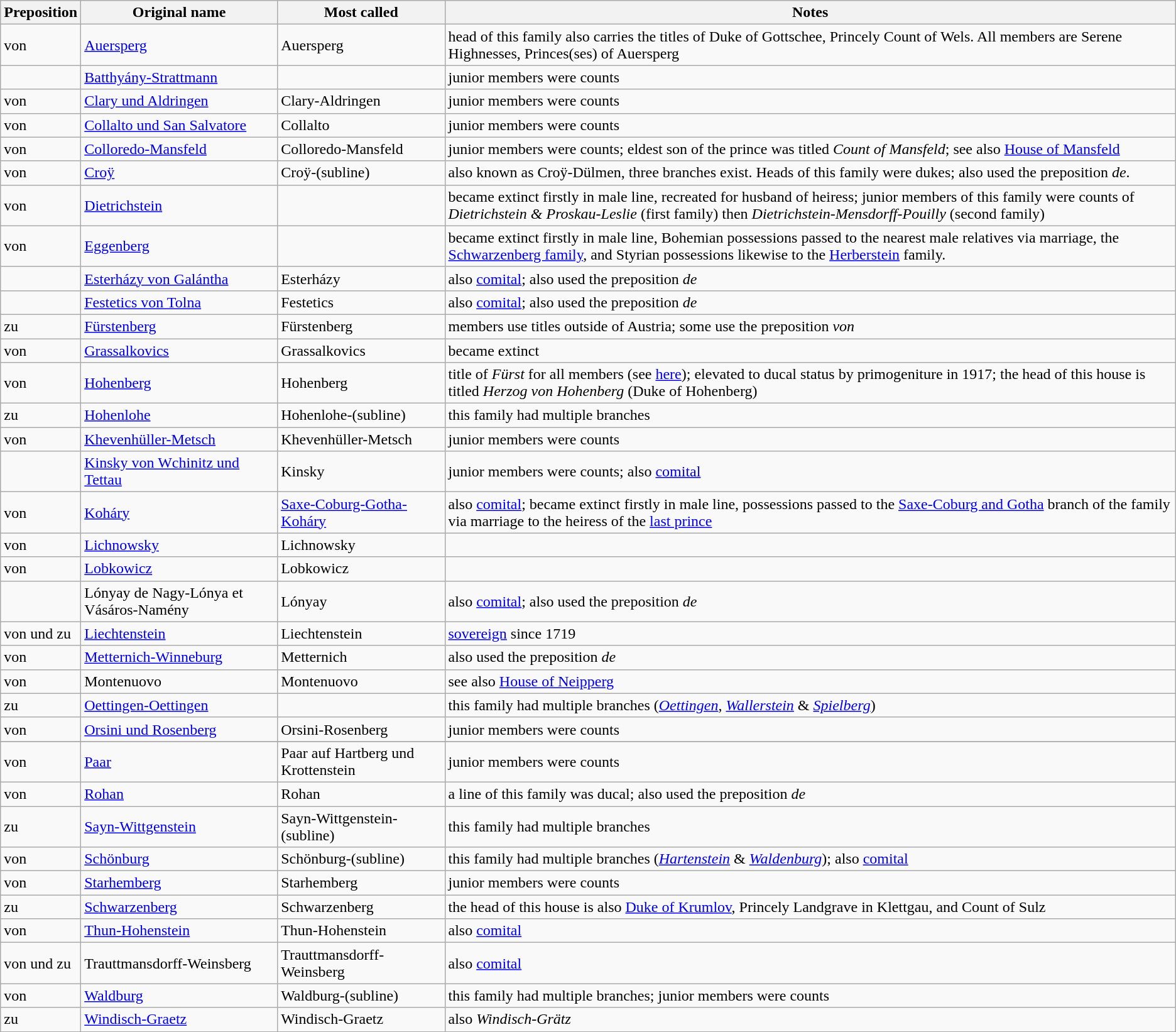<table class="wikitable">
<tr>
<th>Preposition</th>
<th>Original name</th>
<th>Most called</th>
<th>Notes</th>
</tr>
<tr>
<td>von</td>
<td><a href='#'>Auersperg</a></td>
<td>Auersperg</td>
<td>head of this family also carries the titles of Duke of Gottschee, Princely Count of Wels. All members are Serene Highnesses, Princes(ses) of Auersperg</td>
</tr>
<tr>
<td></td>
<td><a href='#'>Batthyány-Strattmann</a></td>
<td></td>
<td>junior members were counts</td>
</tr>
<tr>
<td>von</td>
<td><a href='#'>Clary und Aldringen</a></td>
<td>Clary-Aldringen</td>
<td>junior members were counts</td>
</tr>
<tr>
<td>von</td>
<td><a href='#'>Collalto und San Salvatore</a></td>
<td>Collalto</td>
<td>junior members were counts</td>
</tr>
<tr>
<td>von</td>
<td><a href='#'>Colloredo-Mansfeld</a></td>
<td>Colloredo-Mansfeld</td>
<td>junior members were counts; eldest son of the prince was titled <em>Count of Mansfeld</em>; see also <a href='#'>House of Mansfeld</a></td>
</tr>
<tr>
<td>von</td>
<td><a href='#'>Croÿ</a></td>
<td>Croÿ-(subline)</td>
<td>also known as Croÿ-Dülmen, three branches exist. Heads of this family were dukes; also used the preposition <em>de</em>.</td>
</tr>
<tr>
<td>von</td>
<td><a href='#'>Dietrichstein</a></td>
<td></td>
<td>became extinct firstly in male line, recreated for husband of heiress; junior members of this family were counts of <em>Dietrichstein & Proskau-Leslie</em> (first family) then <em>Dietrichstein-Mensdorff-Pouilly</em> (second family)</td>
</tr>
<tr>
<td>von</td>
<td><a href='#'>Eggenberg</a></td>
<td></td>
<td>became extinct firstly in male line, Bohemian possessions passed to the nearest male relatives via marriage, the <a href='#'>Schwarzenberg family</a>, and Styrian possessions likewise to the <a href='#'>Herberstein</a> family.</td>
</tr>
<tr>
<td></td>
<td><a href='#'>Esterházy von Galántha</a></td>
<td>Esterházy</td>
<td>also <a href='#'>comital</a>; also used the preposition <em>de</em></td>
</tr>
<tr>
<td></td>
<td><a href='#'>Festetics von Tolna</a></td>
<td>Festetics</td>
<td>also <a href='#'>comital</a>; also used the preposition <em>de</em></td>
</tr>
<tr>
<td>zu</td>
<td><a href='#'>Fürstenberg</a></td>
<td>Fürstenberg</td>
<td>members use titles outside of Austria; some use the preposition <em>von</em></td>
</tr>
<tr>
<td>von</td>
<td><a href='#'>Grassalkovics</a></td>
<td>Grassalkovics</td>
<td>became extinct</td>
</tr>
<tr>
<td>von</td>
<td><a href='#'>Hohenberg</a></td>
<td>Hohenberg</td>
<td>title of <em>Fürst</em> for all members (see <a href='#'>here</a>); elevated to ducal status by primogeniture in 1917; the head of this house is titled <em>Herzog von Hohenberg</em> (Duke of Hohenberg)</td>
</tr>
<tr>
<td>zu</td>
<td><a href='#'>Hohenlohe</a></td>
<td>Hohenlohe-(subline)</td>
<td>this family had multiple branches</td>
</tr>
<tr>
<td>von</td>
<td><a href='#'>Khevenhüller-Metsch</a></td>
<td>Khevenhüller-Metsch</td>
<td>junior members were counts</td>
</tr>
<tr>
<td></td>
<td><a href='#'>Kinsky von Wchinitz und Tettau</a></td>
<td>Kinsky</td>
<td>junior members were counts; also <a href='#'>comital</a></td>
</tr>
<tr>
<td>von</td>
<td><a href='#'>Koháry</a></td>
<td><a href='#'>Saxe-Coburg-Gotha-Koháry</a></td>
<td>also <a href='#'>comital</a>; became extinct firstly in male line, possessions passed to the <a href='#'>Saxe-Coburg and Gotha</a> branch of the family via marriage to the heiress of the <a href='#'>last prince</a></td>
</tr>
<tr>
<td>von</td>
<td><a href='#'>Lichnowsky</a></td>
<td>Lichnowsky</td>
<td></td>
</tr>
<tr>
<td>von</td>
<td><a href='#'>Lobkowicz</a></td>
<td>Lobkowicz</td>
<td></td>
</tr>
<tr>
<td></td>
<td>Lónyay de Nagy-Lónya et Vásáros-Namény</td>
<td>Lónyay</td>
<td>also <a href='#'>comital</a>; also used the preposition <em>de</em></td>
</tr>
<tr>
<td>von und zu</td>
<td><a href='#'>Liechtenstein</a></td>
<td>Liechtenstein</td>
<td><a href='#'>sovereign</a> since 1719</td>
</tr>
<tr>
<td>von</td>
<td><a href='#'>Metternich-Winneburg</a></td>
<td>Metternich</td>
<td>also used the preposition <em>de</em></td>
</tr>
<tr>
<td>von</td>
<td>Montenuovo</td>
<td>Montenuovo</td>
<td>see also <a href='#'>House of Neipperg</a></td>
</tr>
<tr>
<td>zu</td>
<td><a href='#'>Oettingen-Oettingen</a></td>
<td></td>
<td>this family had multiple branches (<a href='#'><em>Oettingen</em></a>, <a href='#'><em>Wallerstein</em></a> & <a href='#'><em>Spielberg</em></a>)</td>
</tr>
<tr>
<td>von</td>
<td><a href='#'>Orsini und Rosenberg</a></td>
<td>Orsini-Rosenberg</td>
<td>junior members were counts</td>
</tr>
<tr>
</tr>
<tr>
<td>von</td>
<td><a href='#'>Paar</a></td>
<td>Paar auf Hartberg und Krottenstein</td>
<td>junior members were counts</td>
</tr>
<tr>
<td>von</td>
<td><a href='#'>Rohan</a></td>
<td>Rohan</td>
<td>a line of this family was ducal; also used the preposition <em>de</em></td>
</tr>
<tr>
<td>zu</td>
<td><a href='#'>Sayn-Wittgenstein</a></td>
<td>Sayn-Wittgenstein-(subline)</td>
<td>this family had multiple branches</td>
</tr>
<tr>
<td>von</td>
<td><a href='#'>Schönburg</a></td>
<td>Schönburg-(subline)</td>
<td>this family had multiple branches (<em><a href='#'>Hartenstein</a></em> & <em><a href='#'>Waldenburg</a></em>); also <a href='#'>comital</a></td>
</tr>
<tr>
<td>von</td>
<td><a href='#'>Starhemberg</a></td>
<td>Starhemberg</td>
<td>junior members were counts</td>
</tr>
<tr>
<td>zu</td>
<td><a href='#'>Schwarzenberg</a></td>
<td>Schwarzenberg</td>
<td>the head of this house is also <a href='#'>Duke of Krumlov</a>, Princely Landgrave in Klettgau, and Count of Sulz</td>
</tr>
<tr>
<td>von</td>
<td><a href='#'>Thun-Hohenstein</a></td>
<td>Thun-Hohenstein</td>
<td>also <a href='#'>comital</a></td>
</tr>
<tr>
<td>von und zu</td>
<td>Trauttmansdorff-Weinsberg</td>
<td>Trauttmansdorff-Weinsberg</td>
<td>also <a href='#'>comital</a></td>
</tr>
<tr>
<td>von</td>
<td><a href='#'>Waldburg</a></td>
<td>Waldburg-(subline)</td>
<td>this family had multiple branches; junior members were counts</td>
</tr>
<tr>
<td>zu</td>
<td><a href='#'>Windisch-Graetz</a></td>
<td>Windisch-Graetz</td>
<td>also <em>Windisch-Grätz</em></td>
</tr>
</table>
